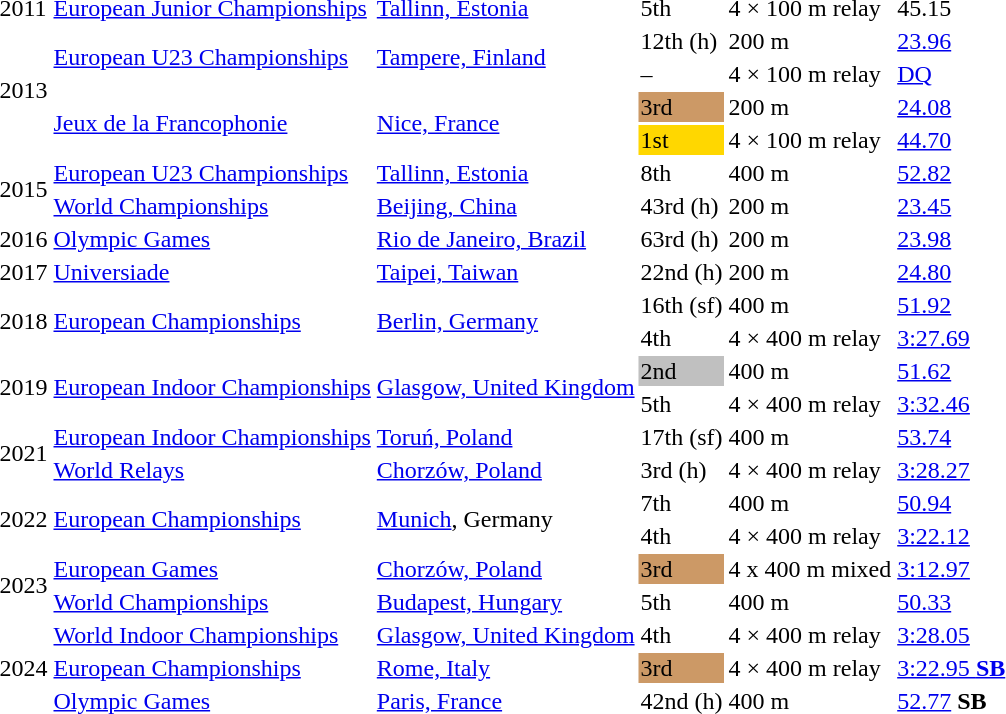<table>
<tr>
<td>2011</td>
<td><a href='#'>European Junior Championships</a></td>
<td><a href='#'>Tallinn, Estonia</a></td>
<td>5th</td>
<td>4 × 100 m relay</td>
<td>45.15</td>
</tr>
<tr>
<td rowspan=4>2013</td>
<td rowspan=2><a href='#'>European U23 Championships</a></td>
<td rowspan=2><a href='#'>Tampere, Finland</a></td>
<td>12th (h)</td>
<td>200 m</td>
<td><a href='#'>23.96</a></td>
</tr>
<tr>
<td>–</td>
<td>4 × 100 m relay</td>
<td><a href='#'>DQ</a></td>
</tr>
<tr>
<td rowspan=2><a href='#'>Jeux de la Francophonie</a></td>
<td rowspan=2><a href='#'>Nice, France</a></td>
<td bgcolor=cc9966>3rd</td>
<td>200 m</td>
<td><a href='#'>24.08</a></td>
</tr>
<tr>
<td bgcolor=gold>1st</td>
<td>4 × 100 m relay</td>
<td><a href='#'>44.70</a></td>
</tr>
<tr>
<td rowspan=2>2015</td>
<td><a href='#'>European U23 Championships</a></td>
<td><a href='#'>Tallinn, Estonia</a></td>
<td>8th</td>
<td>400 m</td>
<td><a href='#'>52.82</a></td>
</tr>
<tr>
<td><a href='#'>World Championships</a></td>
<td><a href='#'>Beijing, China</a></td>
<td>43rd (h)</td>
<td>200 m</td>
<td><a href='#'>23.45</a></td>
</tr>
<tr>
<td>2016</td>
<td><a href='#'>Olympic Games</a></td>
<td><a href='#'>Rio de Janeiro, Brazil</a></td>
<td>63rd (h)</td>
<td>200 m</td>
<td><a href='#'>23.98</a></td>
</tr>
<tr>
<td>2017</td>
<td><a href='#'>Universiade</a></td>
<td><a href='#'>Taipei, Taiwan</a></td>
<td>22nd (h)</td>
<td>200 m</td>
<td><a href='#'>24.80</a></td>
</tr>
<tr>
<td rowspan=2>2018</td>
<td rowspan=2><a href='#'>European Championships</a></td>
<td rowspan=2><a href='#'>Berlin, Germany</a></td>
<td>16th (sf)</td>
<td>400 m</td>
<td><a href='#'>51.92</a></td>
</tr>
<tr>
<td>4th</td>
<td>4 × 400 m relay</td>
<td><a href='#'>3:27.69</a></td>
</tr>
<tr>
<td rowspan=2>2019</td>
<td rowspan=2><a href='#'>European Indoor Championships</a></td>
<td rowspan=2><a href='#'>Glasgow, United Kingdom</a></td>
<td bgcolor=silver>2nd</td>
<td>400 m</td>
<td><a href='#'>51.62</a></td>
</tr>
<tr>
<td>5th</td>
<td>4 × 400 m relay</td>
<td><a href='#'>3:32.46</a></td>
</tr>
<tr>
<td rowspan=2>2021</td>
<td><a href='#'>European Indoor Championships</a></td>
<td><a href='#'>Toruń, Poland</a></td>
<td>17th (sf)</td>
<td>400 m</td>
<td><a href='#'>53.74</a></td>
</tr>
<tr>
<td><a href='#'>World Relays</a></td>
<td><a href='#'>Chorzów, Poland</a></td>
<td>3rd (h)</td>
<td>4 × 400 m relay</td>
<td><a href='#'>3:28.27</a></td>
</tr>
<tr>
<td rowspan=2>2022</td>
<td rowspan=2><a href='#'>European Championships</a></td>
<td rowspan=2><a href='#'>Munich</a>, Germany</td>
<td>7th</td>
<td>400 m</td>
<td><a href='#'>50.94</a></td>
</tr>
<tr>
<td>4th</td>
<td>4 × 400 m relay</td>
<td><a href='#'>3:22.12</a> </td>
</tr>
<tr>
<td rowspan=2>2023</td>
<td><a href='#'>European Games</a></td>
<td><a href='#'>Chorzów, Poland</a></td>
<td bgcolor=cc9966>3rd</td>
<td>4 x 400 m mixed</td>
<td><a href='#'>3:12.97</a></td>
</tr>
<tr>
<td><a href='#'>World Championships</a></td>
<td><a href='#'>Budapest, Hungary</a></td>
<td>5th</td>
<td>400 m</td>
<td><a href='#'>50.33</a></td>
</tr>
<tr>
<td rowspan=3>2024</td>
<td><a href='#'>World Indoor Championships</a></td>
<td><a href='#'>Glasgow, United Kingdom</a></td>
<td>4th</td>
<td>4 × 400 m relay</td>
<td><a href='#'>3:28.05</a></td>
</tr>
<tr>
<td><a href='#'>European Championships</a></td>
<td><a href='#'>Rome, Italy</a></td>
<td bgcolor=cc9966>3rd</td>
<td>4 × 400 m relay</td>
<td><a href='#'>3:22.95 <strong>SB</strong></a></td>
</tr>
<tr>
<td><a href='#'>Olympic Games</a></td>
<td><a href='#'>Paris, France</a></td>
<td>42nd (h)</td>
<td>400 m</td>
<td><a href='#'>52.77</a> <strong>SB</strong></td>
</tr>
</table>
